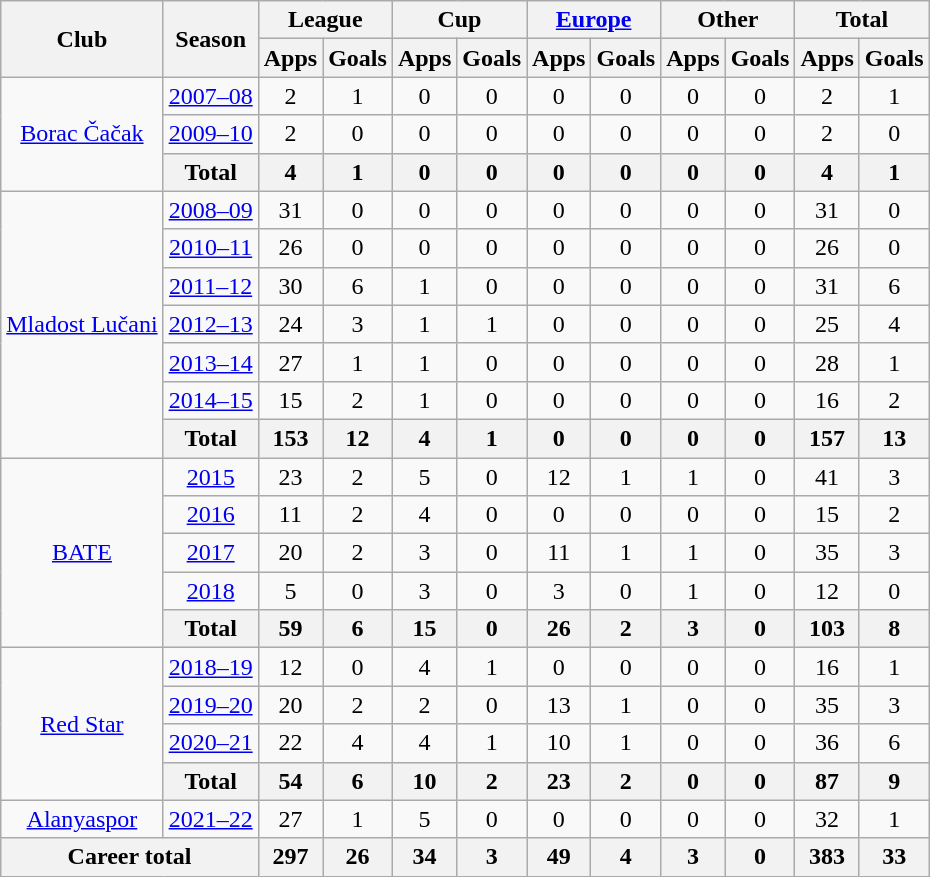<table class="wikitable" style="text-align: center;">
<tr>
<th rowspan="2">Club</th>
<th rowspan="2">Season</th>
<th colspan="2">League</th>
<th colspan="2">Cup</th>
<th colspan="2"><a href='#'>Europe</a></th>
<th colspan="2">Other</th>
<th colspan="2">Total</th>
</tr>
<tr>
<th>Apps</th>
<th>Goals</th>
<th>Apps</th>
<th>Goals</th>
<th>Apps</th>
<th>Goals</th>
<th>Apps</th>
<th>Goals</th>
<th>Apps</th>
<th>Goals</th>
</tr>
<tr>
<td rowspan="3"><a href='#'>Borac Čačak</a></td>
<td><a href='#'>2007–08</a></td>
<td>2</td>
<td>1</td>
<td>0</td>
<td>0</td>
<td>0</td>
<td>0</td>
<td>0</td>
<td>0</td>
<td>2</td>
<td>1</td>
</tr>
<tr>
<td><a href='#'>2009–10</a></td>
<td>2</td>
<td>0</td>
<td>0</td>
<td>0</td>
<td>0</td>
<td>0</td>
<td>0</td>
<td>0</td>
<td>2</td>
<td>0</td>
</tr>
<tr>
<th>Total</th>
<th>4</th>
<th>1</th>
<th>0</th>
<th>0</th>
<th>0</th>
<th>0</th>
<th>0</th>
<th>0</th>
<th>4</th>
<th>1</th>
</tr>
<tr>
<td rowspan="7"><a href='#'>Mladost Lučani</a></td>
<td><a href='#'>2008–09</a></td>
<td>31</td>
<td>0</td>
<td>0</td>
<td>0</td>
<td>0</td>
<td>0</td>
<td>0</td>
<td>0</td>
<td>31</td>
<td>0</td>
</tr>
<tr>
<td><a href='#'>2010–11</a></td>
<td>26</td>
<td>0</td>
<td>0</td>
<td>0</td>
<td>0</td>
<td>0</td>
<td>0</td>
<td>0</td>
<td>26</td>
<td>0</td>
</tr>
<tr>
<td><a href='#'>2011–12</a></td>
<td>30</td>
<td>6</td>
<td>1</td>
<td>0</td>
<td>0</td>
<td>0</td>
<td>0</td>
<td>0</td>
<td>31</td>
<td>6</td>
</tr>
<tr>
<td><a href='#'>2012–13</a></td>
<td>24</td>
<td>3</td>
<td>1</td>
<td>1</td>
<td>0</td>
<td>0</td>
<td>0</td>
<td>0</td>
<td>25</td>
<td>4</td>
</tr>
<tr>
<td><a href='#'>2013–14</a></td>
<td>27</td>
<td>1</td>
<td>1</td>
<td>0</td>
<td>0</td>
<td>0</td>
<td>0</td>
<td>0</td>
<td>28</td>
<td>1</td>
</tr>
<tr>
<td><a href='#'>2014–15</a></td>
<td>15</td>
<td>2</td>
<td>1</td>
<td>0</td>
<td>0</td>
<td>0</td>
<td>0</td>
<td>0</td>
<td>16</td>
<td>2</td>
</tr>
<tr>
<th>Total</th>
<th>153</th>
<th>12</th>
<th>4</th>
<th>1</th>
<th>0</th>
<th>0</th>
<th>0</th>
<th>0</th>
<th>157</th>
<th>13</th>
</tr>
<tr>
<td rowspan="5"><a href='#'>BATE</a></td>
<td><a href='#'>2015</a></td>
<td>23</td>
<td>2</td>
<td>5</td>
<td>0</td>
<td>12</td>
<td>1</td>
<td>1</td>
<td>0</td>
<td>41</td>
<td>3</td>
</tr>
<tr>
<td><a href='#'>2016</a></td>
<td>11</td>
<td>2</td>
<td>4</td>
<td>0</td>
<td>0</td>
<td>0</td>
<td>0</td>
<td>0</td>
<td>15</td>
<td>2</td>
</tr>
<tr>
<td><a href='#'>2017</a></td>
<td>20</td>
<td>2</td>
<td>3</td>
<td>0</td>
<td>11</td>
<td>1</td>
<td>1</td>
<td>0</td>
<td>35</td>
<td>3</td>
</tr>
<tr>
<td><a href='#'>2018</a></td>
<td>5</td>
<td>0</td>
<td>3</td>
<td>0</td>
<td>3</td>
<td>0</td>
<td>1</td>
<td>0</td>
<td>12</td>
<td>0</td>
</tr>
<tr>
<th>Total</th>
<th>59</th>
<th>6</th>
<th>15</th>
<th>0</th>
<th>26</th>
<th>2</th>
<th>3</th>
<th>0</th>
<th>103</th>
<th>8</th>
</tr>
<tr>
<td rowspan="4"><a href='#'>Red Star</a></td>
<td><a href='#'>2018–19</a></td>
<td>12</td>
<td>0</td>
<td>4</td>
<td>1</td>
<td>0</td>
<td>0</td>
<td>0</td>
<td>0</td>
<td>16</td>
<td>1</td>
</tr>
<tr>
<td><a href='#'>2019–20</a></td>
<td>20</td>
<td>2</td>
<td>2</td>
<td>0</td>
<td>13</td>
<td>1</td>
<td>0</td>
<td>0</td>
<td>35</td>
<td>3</td>
</tr>
<tr>
<td><a href='#'>2020–21</a></td>
<td>22</td>
<td>4</td>
<td>4</td>
<td>1</td>
<td>10</td>
<td>1</td>
<td>0</td>
<td>0</td>
<td>36</td>
<td>6</td>
</tr>
<tr>
<th>Total</th>
<th>54</th>
<th>6</th>
<th>10</th>
<th>2</th>
<th>23</th>
<th>2</th>
<th>0</th>
<th>0</th>
<th>87</th>
<th>9</th>
</tr>
<tr>
<td rowspan="1"><a href='#'>Alanyaspor</a></td>
<td><a href='#'>2021–22</a></td>
<td>27</td>
<td>1</td>
<td>5</td>
<td>0</td>
<td>0</td>
<td>0</td>
<td>0</td>
<td>0</td>
<td>32</td>
<td>1</td>
</tr>
<tr>
<th colspan=2>Career total</th>
<th>297</th>
<th>26</th>
<th>34</th>
<th>3</th>
<th>49</th>
<th>4</th>
<th>3</th>
<th>0</th>
<th>383</th>
<th>33</th>
</tr>
</table>
